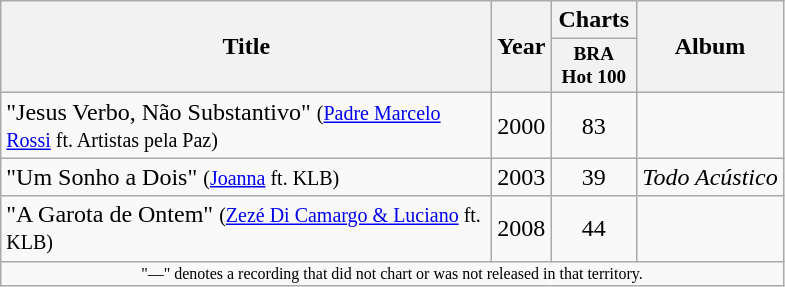<table class="wikitable">
<tr>
<th rowspan="2"  style="width:20em;">Title</th>
<th rowspan="2">Year</th>
<th colspan="1">Charts</th>
<th rowspan="2">Album</th>
</tr>
<tr>
<th scope="col" style="width:4em;font-size:80%;">BRA<br>Hot 100<br></th>
</tr>
<tr>
<td>"Jesus Verbo, Não Substantivo" <small>(<a href='#'>Padre Marcelo Rossi</a> ft. Artistas pela Paz)</small></td>
<td>2000</td>
<td align="center">83</td>
<td></td>
</tr>
<tr>
<td>"Um Sonho a Dois" <small>(<a href='#'>Joanna</a> ft. KLB)</small></td>
<td>2003</td>
<td align="center">39</td>
<td align="center"><em>Todo Acústico</em></td>
</tr>
<tr>
<td>"A Garota de Ontem" <small>(<a href='#'>Zezé Di Camargo & Luciano</a> ft. KLB)</small></td>
<td>2008</td>
<td align="center">44</td>
<td></td>
</tr>
<tr>
<td colspan="11" style="text-align:center; font-size:8pt;">"—" denotes a recording that did not chart or was not released in that territory.</td>
</tr>
</table>
